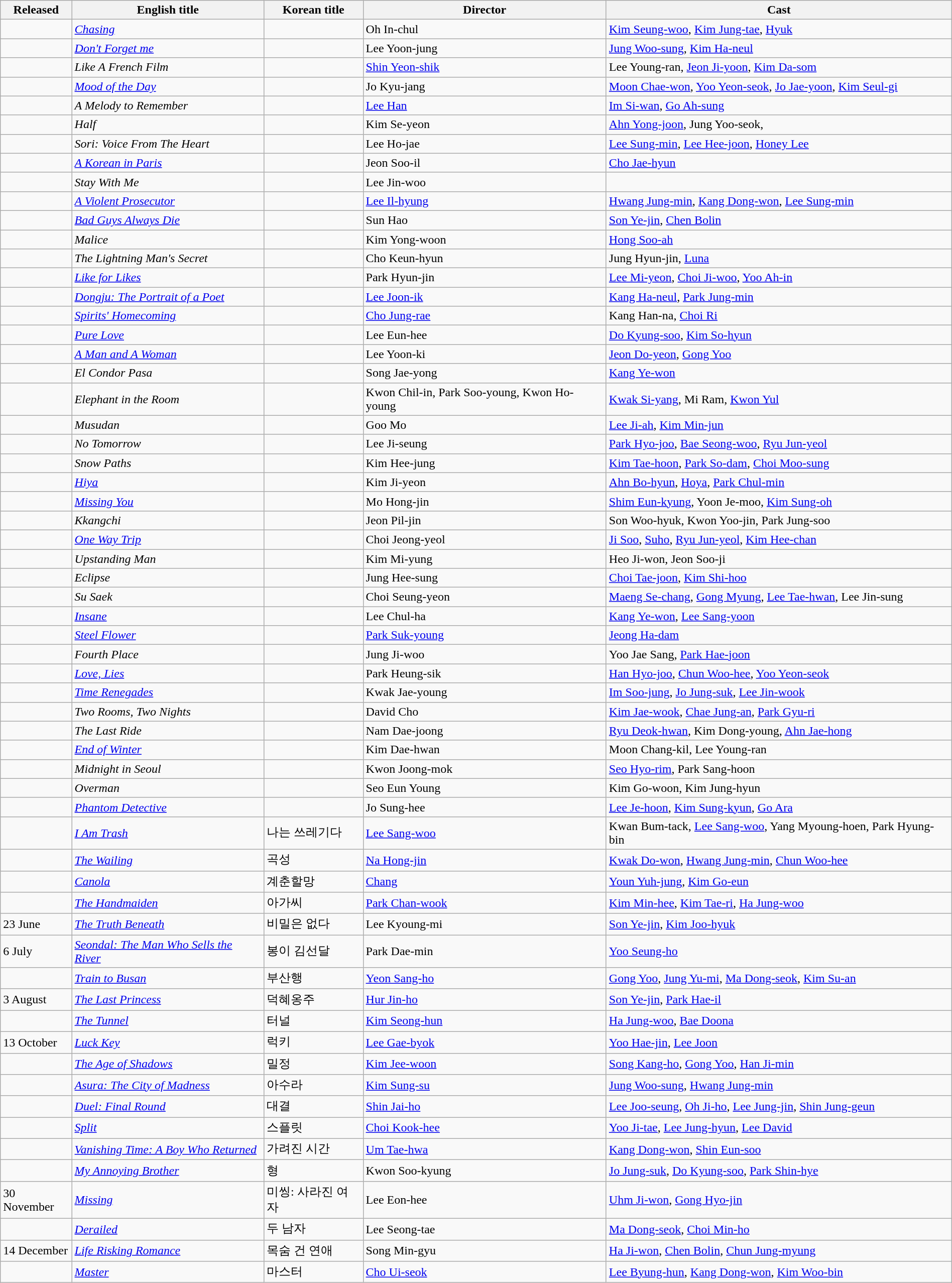<table class="wikitable sortable" style="width:100%">
<tr>
<th>Released</th>
<th>English title</th>
<th>Korean title</th>
<th>Director</th>
<th>Cast</th>
</tr>
<tr>
<td></td>
<td><em><a href='#'>Chasing</a></em></td>
<td></td>
<td>Oh In-chul</td>
<td><a href='#'>Kim Seung-woo</a>, <a href='#'>Kim Jung-tae</a>, <a href='#'>Hyuk</a></td>
</tr>
<tr>
<td></td>
<td><em><a href='#'>Don't Forget me</a></em></td>
<td></td>
<td>Lee Yoon-jung</td>
<td><a href='#'>Jung Woo-sung</a>, <a href='#'>Kim Ha-neul</a></td>
</tr>
<tr>
<td></td>
<td><em>Like A French Film</em></td>
<td></td>
<td><a href='#'>Shin Yeon-shik</a></td>
<td>Lee Young-ran, <a href='#'>Jeon Ji-yoon</a>, <a href='#'>Kim Da-som</a></td>
</tr>
<tr>
<td></td>
<td><em><a href='#'>Mood of the Day</a></em></td>
<td></td>
<td>Jo Kyu-jang</td>
<td><a href='#'>Moon Chae-won</a>, <a href='#'>Yoo Yeon-seok</a>, <a href='#'>Jo Jae-yoon</a>, <a href='#'>Kim Seul-gi</a></td>
</tr>
<tr>
<td></td>
<td><em>A Melody to Remember</em></td>
<td></td>
<td><a href='#'>Lee Han</a></td>
<td><a href='#'>Im Si-wan</a>, <a href='#'>Go Ah-sung</a></td>
</tr>
<tr>
<td></td>
<td><em>Half</em></td>
<td></td>
<td>Kim Se-yeon</td>
<td><a href='#'>Ahn Yong-joon</a>, Jung Yoo-seok,</td>
</tr>
<tr>
<td></td>
<td><em>Sori: Voice From The Heart</em></td>
<td></td>
<td>Lee Ho-jae</td>
<td><a href='#'>Lee Sung-min</a>, <a href='#'>Lee Hee-joon</a>, <a href='#'>Honey Lee</a></td>
</tr>
<tr>
<td></td>
<td><em><a href='#'>A Korean in Paris</a></em></td>
<td></td>
<td>Jeon Soo-il</td>
<td><a href='#'>Cho Jae-hyun</a></td>
</tr>
<tr>
<td></td>
<td><em>Stay With Me</em></td>
<td></td>
<td>Lee Jin-woo</td>
<td></td>
</tr>
<tr>
<td></td>
<td><em><a href='#'>A Violent Prosecutor</a></em></td>
<td></td>
<td><a href='#'>Lee Il-hyung</a></td>
<td><a href='#'>Hwang Jung-min</a>, <a href='#'>Kang Dong-won</a>, <a href='#'>Lee Sung-min</a></td>
</tr>
<tr>
<td></td>
<td><em><a href='#'>Bad Guys Always Die</a></em></td>
<td></td>
<td>Sun Hao</td>
<td><a href='#'>Son Ye-jin</a>, <a href='#'>Chen Bolin</a></td>
</tr>
<tr>
<td></td>
<td><em>Malice</em></td>
<td></td>
<td>Kim Yong-woon</td>
<td><a href='#'>Hong Soo-ah</a></td>
</tr>
<tr>
<td></td>
<td><em>The Lightning Man's Secret</em></td>
<td></td>
<td>Cho Keun-hyun</td>
<td>Jung Hyun-jin, <a href='#'>Luna</a></td>
</tr>
<tr>
<td></td>
<td><em><a href='#'>Like for Likes</a></em></td>
<td></td>
<td>Park Hyun-jin</td>
<td><a href='#'>Lee Mi-yeon</a>, <a href='#'>Choi Ji-woo</a>, <a href='#'>Yoo Ah-in</a></td>
</tr>
<tr>
<td></td>
<td><em><a href='#'>Dongju: The Portrait of a Poet</a></em></td>
<td></td>
<td><a href='#'>Lee Joon-ik</a></td>
<td><a href='#'>Kang Ha-neul</a>, <a href='#'> Park Jung-min</a></td>
</tr>
<tr>
<td></td>
<td><em><a href='#'>Spirits' Homecoming</a></em></td>
<td></td>
<td><a href='#'>Cho Jung-rae</a></td>
<td>Kang Han-na, <a href='#'>Choi Ri</a></td>
</tr>
<tr>
<td></td>
<td><em><a href='#'>Pure Love</a></em></td>
<td></td>
<td>Lee Eun-hee</td>
<td><a href='#'>Do Kyung-soo</a>, <a href='#'>Kim So-hyun</a></td>
</tr>
<tr>
<td></td>
<td><em><a href='#'>A Man and A Woman</a></em></td>
<td></td>
<td>Lee Yoon-ki</td>
<td><a href='#'>Jeon Do-yeon</a>, <a href='#'>Gong Yoo</a></td>
</tr>
<tr>
<td></td>
<td><em>El Condor Pasa</em></td>
<td></td>
<td>Song Jae-yong</td>
<td><a href='#'>Kang Ye-won</a></td>
</tr>
<tr>
<td></td>
<td><em>Elephant in the Room</em></td>
<td></td>
<td>Kwon Chil-in, Park Soo-young, Kwon Ho-young</td>
<td><a href='#'>Kwak Si-yang</a>, Mi Ram, <a href='#'> Kwon Yul</a></td>
</tr>
<tr>
<td></td>
<td><em>Musudan</em></td>
<td></td>
<td>Goo Mo</td>
<td><a href='#'>Lee Ji-ah</a>, <a href='#'>Kim Min-jun</a></td>
</tr>
<tr>
<td></td>
<td><em>No Tomorrow</em></td>
<td></td>
<td>Lee Ji-seung</td>
<td><a href='#'>Park Hyo-joo</a>, <a href='#'>Bae Seong-woo</a>, <a href='#'>Ryu Jun-yeol</a></td>
</tr>
<tr>
<td></td>
<td><em>Snow Paths</em></td>
<td></td>
<td>Kim Hee-jung</td>
<td><a href='#'>Kim Tae-hoon</a>, <a href='#'>Park So-dam</a>, <a href='#'>Choi Moo-sung</a></td>
</tr>
<tr>
<td></td>
<td><em><a href='#'>Hiya</a></em></td>
<td></td>
<td>Kim Ji-yeon</td>
<td><a href='#'>Ahn Bo-hyun</a>, <a href='#'>Hoya</a>, <a href='#'>Park Chul-min</a></td>
</tr>
<tr>
<td></td>
<td><em><a href='#'>Missing You</a></em></td>
<td></td>
<td>Mo Hong-jin</td>
<td><a href='#'>Shim Eun-kyung</a>, Yoon Je-moo, <a href='#'>Kim Sung-oh</a></td>
</tr>
<tr>
<td></td>
<td><em>Kkangchi</em></td>
<td></td>
<td>Jeon Pil-jin</td>
<td>Son Woo-hyuk, Kwon Yoo-jin, Park Jung-soo</td>
</tr>
<tr>
<td></td>
<td><em><a href='#'>One Way Trip</a></em></td>
<td></td>
<td>Choi Jeong-yeol</td>
<td><a href='#'>Ji Soo</a>, <a href='#'>Suho</a>, <a href='#'>Ryu Jun-yeol</a>, <a href='#'>Kim Hee-chan</a></td>
</tr>
<tr>
<td></td>
<td><em>Upstanding Man</em></td>
<td></td>
<td>Kim Mi-yung</td>
<td>Heo Ji-won, Jeon Soo-ji</td>
</tr>
<tr>
<td></td>
<td><em>Eclipse</em></td>
<td></td>
<td>Jung Hee-sung</td>
<td><a href='#'>Choi Tae-joon</a>, <a href='#'>Kim Shi-hoo</a></td>
</tr>
<tr>
<td></td>
<td><em>Su Saek</em></td>
<td></td>
<td>Choi Seung-yeon</td>
<td><a href='#'>Maeng Se-chang</a>, <a href='#'>Gong Myung</a>, <a href='#'>Lee Tae-hwan</a>, Lee Jin-sung</td>
</tr>
<tr>
<td></td>
<td><em><a href='#'>Insane</a></em></td>
<td></td>
<td>Lee Chul-ha</td>
<td><a href='#'>Kang Ye-won</a>, <a href='#'>Lee Sang-yoon</a></td>
</tr>
<tr>
<td></td>
<td><em><a href='#'>Steel Flower</a></em></td>
<td></td>
<td><a href='#'>Park Suk-young</a></td>
<td><a href='#'>Jeong Ha-dam</a></td>
</tr>
<tr>
<td></td>
<td><em>Fourth Place</em></td>
<td></td>
<td>Jung Ji-woo</td>
<td>Yoo Jae Sang, <a href='#'>Park Hae-joon </a></td>
</tr>
<tr>
<td></td>
<td><em><a href='#'>Love, Lies</a></em></td>
<td></td>
<td>Park Heung-sik</td>
<td><a href='#'>Han Hyo-joo</a>, <a href='#'>Chun Woo-hee</a>, <a href='#'>Yoo Yeon-seok</a></td>
</tr>
<tr>
<td></td>
<td><em><a href='#'>Time Renegades</a></em></td>
<td></td>
<td>Kwak Jae-young</td>
<td><a href='#'>Im Soo-jung</a>, <a href='#'>Jo Jung-suk</a>, <a href='#'>Lee Jin-wook</a></td>
</tr>
<tr>
<td></td>
<td><em>Two Rooms, Two Nights</em></td>
<td></td>
<td>David Cho</td>
<td><a href='#'>Kim Jae-wook</a>, <a href='#'>Chae Jung-an</a>, <a href='#'>Park Gyu-ri</a></td>
</tr>
<tr>
<td></td>
<td><em>The Last Ride</em></td>
<td></td>
<td>Nam Dae-joong</td>
<td><a href='#'>Ryu Deok-hwan</a>, Kim Dong-young, <a href='#'>Ahn Jae-hong</a></td>
</tr>
<tr>
<td></td>
<td><em><a href='#'>End of Winter</a></em></td>
<td></td>
<td>Kim Dae-hwan</td>
<td>Moon Chang-kil, Lee Young-ran</td>
</tr>
<tr>
<td></td>
<td><em>Midnight in Seoul</em></td>
<td></td>
<td>Kwon Joong-mok</td>
<td><a href='#'>Seo Hyo-rim</a>, Park Sang-hoon</td>
</tr>
<tr>
<td></td>
<td><em>Overman</em></td>
<td></td>
<td>Seo Eun Young</td>
<td>Kim Go-woon, Kim Jung-hyun</td>
</tr>
<tr>
<td></td>
<td><em><a href='#'>Phantom Detective</a></em></td>
<td></td>
<td>Jo Sung-hee</td>
<td><a href='#'>Lee Je-hoon</a>, <a href='#'>Kim Sung-kyun</a>, <a href='#'>Go Ara</a></td>
</tr>
<tr>
<td></td>
<td><em><a href='#'>I Am Trash</a></em></td>
<td>나는 쓰레기다</td>
<td><a href='#'>Lee Sang-woo</a></td>
<td>Kwan Bum-tack, <a href='#'>Lee Sang-woo</a>, Yang Myoung-hoen, Park Hyung-bin</td>
</tr>
<tr>
<td></td>
<td><em><a href='#'>The Wailing</a></em></td>
<td>곡성</td>
<td><a href='#'>Na Hong-jin</a></td>
<td><a href='#'>Kwak Do-won</a>, <a href='#'>Hwang Jung-min</a>, <a href='#'>Chun Woo-hee</a></td>
</tr>
<tr>
<td></td>
<td><em><a href='#'>Canola</a></em></td>
<td>계춘할망</td>
<td><a href='#'>Chang</a></td>
<td><a href='#'>Youn Yuh-jung</a>, <a href='#'>Kim Go-eun</a></td>
</tr>
<tr>
<td></td>
<td><em><a href='#'>The Handmaiden</a></em></td>
<td>아가씨</td>
<td><a href='#'>Park Chan-wook</a></td>
<td><a href='#'>Kim Min-hee</a>, <a href='#'>Kim Tae-ri</a>, <a href='#'>Ha Jung-woo</a></td>
</tr>
<tr>
<td>23 June</td>
<td><em><a href='#'>The Truth Beneath</a></em></td>
<td>비밀은 없다</td>
<td>Lee Kyoung-mi</td>
<td><a href='#'>Son Ye-jin</a>, <a href='#'>Kim Joo-hyuk</a></td>
</tr>
<tr>
<td>6 July</td>
<td><em><a href='#'>Seondal: The Man Who Sells the River</a></em></td>
<td>봉이 김선달</td>
<td>Park Dae-min</td>
<td><a href='#'>Yoo Seung-ho</a></td>
</tr>
<tr>
<td></td>
<td><em><a href='#'>Train to Busan</a></em></td>
<td>부산행</td>
<td><a href='#'>Yeon Sang-ho</a></td>
<td><a href='#'>Gong Yoo</a>, <a href='#'>Jung Yu-mi</a>, <a href='#'>Ma Dong-seok</a>, <a href='#'>Kim Su-an</a></td>
</tr>
<tr>
<td>3 August</td>
<td><em><a href='#'>The Last Princess</a></em></td>
<td>덕혜옹주</td>
<td><a href='#'>Hur Jin-ho</a></td>
<td><a href='#'>Son Ye-jin</a>, <a href='#'>Park Hae-il</a></td>
</tr>
<tr>
<td></td>
<td><em><a href='#'>The Tunnel</a></em></td>
<td>터널</td>
<td><a href='#'>Kim Seong-hun</a></td>
<td><a href='#'>Ha Jung-woo</a>, <a href='#'>Bae Doona</a></td>
</tr>
<tr>
<td>13 October</td>
<td><em><a href='#'>Luck Key</a></em></td>
<td>럭키</td>
<td><a href='#'>Lee Gae-byok</a></td>
<td><a href='#'>Yoo Hae-jin</a>, <a href='#'>Lee Joon</a></td>
</tr>
<tr>
<td></td>
<td><em><a href='#'>The Age of Shadows</a></em></td>
<td>밀정</td>
<td><a href='#'>Kim Jee-woon</a></td>
<td><a href='#'>Song Kang-ho</a>, <a href='#'>Gong Yoo</a>, <a href='#'>Han Ji-min</a></td>
</tr>
<tr>
<td></td>
<td><em><a href='#'>Asura: The City of Madness</a></em></td>
<td>아수라</td>
<td><a href='#'>Kim Sung-su</a></td>
<td><a href='#'>Jung Woo-sung</a>, <a href='#'>Hwang Jung-min</a></td>
</tr>
<tr>
<td></td>
<td><em><a href='#'>Duel: Final Round</a></em></td>
<td>대결</td>
<td><a href='#'>Shin Jai-ho</a></td>
<td><a href='#'>Lee Joo-seung</a>, <a href='#'>Oh Ji-ho</a>, <a href='#'>Lee Jung-jin</a>, <a href='#'>Shin Jung-geun</a></td>
</tr>
<tr>
<td></td>
<td><em><a href='#'>Split</a></em></td>
<td>스플릿</td>
<td><a href='#'>Choi Kook-hee</a></td>
<td><a href='#'>Yoo Ji-tae</a>, <a href='#'>Lee Jung-hyun</a>, <a href='#'>Lee David</a></td>
</tr>
<tr>
<td></td>
<td><em><a href='#'>Vanishing Time: A Boy Who Returned</a></em></td>
<td>가려진 시간</td>
<td><a href='#'>Um Tae-hwa</a></td>
<td><a href='#'>Kang Dong-won</a>, <a href='#'>Shin Eun-soo</a></td>
</tr>
<tr>
<td></td>
<td><em><a href='#'>My Annoying Brother</a></em></td>
<td>형</td>
<td>Kwon Soo-kyung</td>
<td><a href='#'>Jo Jung-suk</a>, <a href='#'>Do Kyung-soo</a>, <a href='#'>Park Shin-hye</a></td>
</tr>
<tr>
<td>30 November</td>
<td><em><a href='#'>Missing</a></em></td>
<td>미씽: 사라진 여자</td>
<td>Lee Eon-hee</td>
<td><a href='#'>Uhm Ji-won</a>, <a href='#'>Gong Hyo-jin</a></td>
</tr>
<tr>
<td></td>
<td><em><a href='#'>Derailed</a></em></td>
<td>두 남자</td>
<td>Lee Seong-tae</td>
<td><a href='#'>Ma Dong-seok</a>, <a href='#'>Choi Min-ho</a></td>
</tr>
<tr>
<td>14 December</td>
<td><em><a href='#'>Life Risking Romance</a></em></td>
<td>목숨 건 연애</td>
<td>Song Min-gyu</td>
<td><a href='#'>Ha Ji-won</a>, <a href='#'>Chen Bolin</a>, <a href='#'>Chun Jung-myung</a></td>
</tr>
<tr>
<td></td>
<td><em><a href='#'>Master</a></em></td>
<td>마스터</td>
<td><a href='#'>Cho Ui-seok</a></td>
<td><a href='#'>Lee Byung-hun</a>, <a href='#'>Kang Dong-won</a>, <a href='#'>Kim Woo-bin</a></td>
</tr>
</table>
